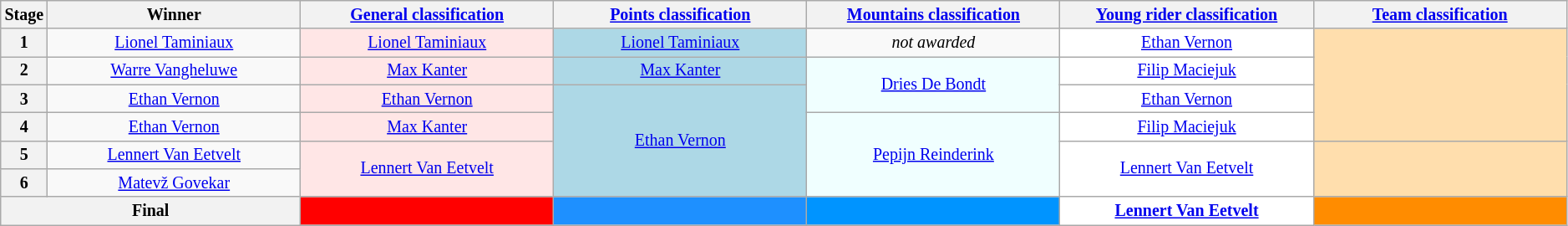<table class="wikitable" style="text-align: center; font-size:smaller;">
<tr>
<th scope="col" style="width:1%;">Stage</th>
<th scope="col" style="width:16.5%;">Winner</th>
<th scope="col" style="width:16.5%;"><a href='#'>General classification</a><br></th>
<th scope="col" style="width:16.5%;"><a href='#'>Points classification</a><br></th>
<th scope="col" style="width:16.5%;"><a href='#'>Mountains classification</a><br></th>
<th scope="col" style="width:16.5%;"><a href='#'>Young rider classification</a><br></th>
<th scope="col" style="width:16.5%;"><a href='#'>Team classification</a></th>
</tr>
<tr>
<th>1</th>
<td><a href='#'>Lionel Taminiaux</a></td>
<td style="background:#FFE6E6;"><a href='#'>Lionel Taminiaux</a></td>
<td style="background:lightblue;"><a href='#'>Lionel Taminiaux</a></td>
<td><em>not awarded</em></td>
<td style="background:White"><a href='#'>Ethan Vernon</a></td>
<td style="background:navajowhite;" rowspan="4"></td>
</tr>
<tr>
<th>2</th>
<td><a href='#'>Warre Vangheluwe</a></td>
<td style="background:#FFE6E6;"><a href='#'>Max Kanter</a></td>
<td style="background:lightblue;"><a href='#'>Max Kanter</a></td>
<td style="background:azure;" rowspan="2"><a href='#'>Dries De Bondt</a></td>
<td style="background:White"><a href='#'>Filip Maciejuk</a></td>
</tr>
<tr>
<th>3</th>
<td><a href='#'>Ethan Vernon</a></td>
<td style="background:#FFE6E6;"><a href='#'>Ethan Vernon</a></td>
<td style="background:lightblue;" rowspan="4"><a href='#'>Ethan Vernon</a></td>
<td style="background:White"><a href='#'>Ethan Vernon</a></td>
</tr>
<tr>
<th>4</th>
<td><a href='#'>Ethan Vernon</a></td>
<td style="background:#FFE6E6;"><a href='#'>Max Kanter</a></td>
<td style="background:azure;" rowspan="3"><a href='#'>Pepijn Reinderink</a></td>
<td style="background:White"><a href='#'>Filip Maciejuk</a></td>
</tr>
<tr>
<th>5</th>
<td><a href='#'>Lennert Van Eetvelt</a></td>
<td style="background:#FFE6E6;" rowspan="2"><a href='#'>Lennert Van Eetvelt</a></td>
<td style="background:White" rowspan="2"><a href='#'>Lennert Van Eetvelt</a></td>
<td style="background:navajowhite;" rowspan="2"></td>
</tr>
<tr>
<th>6</th>
<td><a href='#'>Matevž Govekar</a></td>
</tr>
<tr>
<th colspan="2">Final</th>
<th style="background:#f00;"></th>
<th style="background:dodgerblue;"></th>
<th style="background:#0094FF;"></th>
<th style="background:#fff;"><a href='#'>Lennert Van Eetvelt</a></th>
<th style="background:#FF8C00;"></th>
</tr>
</table>
